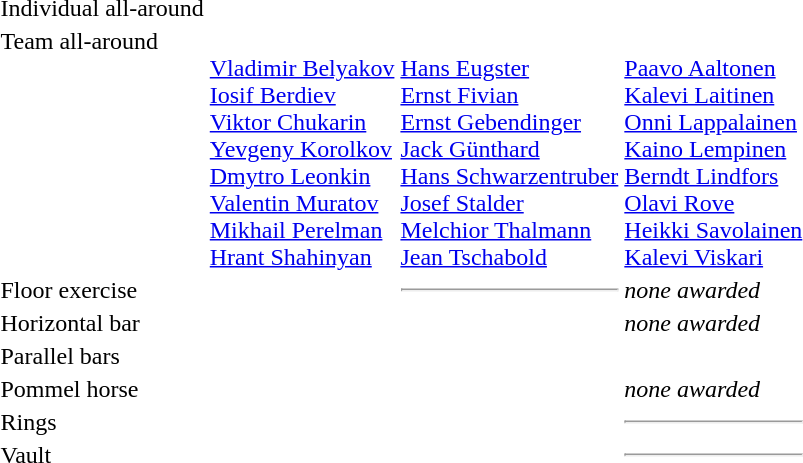<table>
<tr valign="top">
<td>Individual all-around<br></td>
<td></td>
<td></td>
<td></td>
</tr>
<tr valign="top">
<td>Team all-around<br></td>
<td><br><a href='#'>Vladimir Belyakov</a><br><a href='#'>Iosif Berdiev</a><br><a href='#'>Viktor Chukarin</a> <br><a href='#'>Yevgeny Korolkov</a><br><a href='#'>Dmytro Leonkin</a><br><a href='#'>Valentin Muratov</a><br><a href='#'>Mikhail Perelman</a><br><a href='#'>Hrant Shahinyan</a></td>
<td><br><a href='#'>Hans Eugster</a><br><a href='#'>Ernst Fivian</a><br><a href='#'>Ernst Gebendinger</a><br><a href='#'>Jack Günthard</a><br><a href='#'>Hans Schwarzentruber</a><br><a href='#'>Josef Stalder</a><br><a href='#'>Melchior Thalmann</a><br><a href='#'>Jean Tschabold</a></td>
<td><br><a href='#'>Paavo Aaltonen</a><br><a href='#'>Kalevi Laitinen</a><br><a href='#'>Onni Lappalainen</a> <br><a href='#'>Kaino Lempinen</a><br><a href='#'>Berndt Lindfors</a><br><a href='#'>Olavi Rove</a><br><a href='#'>Heikki Savolainen</a><br><a href='#'>Kalevi Viskari</a></td>
</tr>
<tr valign="top">
<td>Floor exercise<br></td>
<td></td>
<td> <hr> </td>
<td><em>none awarded</em></td>
</tr>
<tr valign="top">
<td>Horizontal bar<br></td>
<td></td>
<td> <br> </td>
<td><em>none awarded</em></td>
</tr>
<tr valign="top">
<td>Parallel bars<br></td>
<td></td>
<td></td>
<td></td>
</tr>
<tr valign="top">
<td>Pommel horse<br></td>
<td></td>
<td><br> </td>
<td><em>none awarded</em></td>
</tr>
<tr valign="top">
<td>Rings<br></td>
<td></td>
<td></td>
<td> <hr> </td>
</tr>
<tr valign="top">
<td>Vault<br></td>
<td></td>
<td></td>
<td> <hr> </td>
</tr>
</table>
